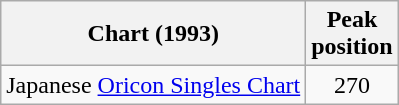<table class="wikitable">
<tr>
<th>Chart (1993)</th>
<th>Peak<br>position</th>
</tr>
<tr>
<td>Japanese <a href='#'>Oricon Singles Chart</a></td>
<td align="center">270</td>
</tr>
</table>
